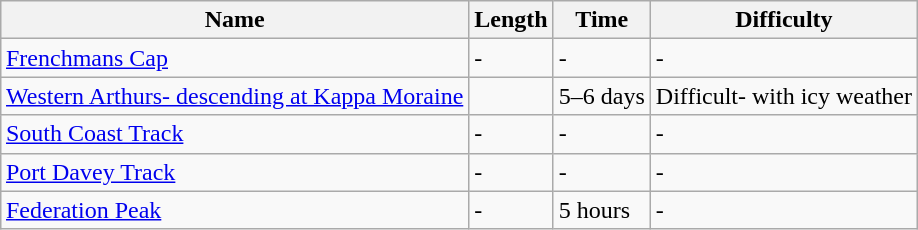<table class="wikitable" style="margin: 1em auto 1em auto">
<tr>
<th>Name</th>
<th>Length</th>
<th>Time</th>
<th>Difficulty</th>
</tr>
<tr>
<td><a href='#'>Frenchmans Cap</a></td>
<td>-</td>
<td>-</td>
<td>-</td>
</tr>
<tr>
<td><a href='#'>Western Arthurs- descending at Kappa Moraine</a></td>
<td></td>
<td>5–6 days</td>
<td>Difficult- with icy weather</td>
</tr>
<tr>
<td><a href='#'>South Coast Track</a></td>
<td>-</td>
<td>-</td>
<td>-</td>
</tr>
<tr>
<td><a href='#'>Port Davey Track</a></td>
<td>-</td>
<td>-</td>
<td>-</td>
</tr>
<tr>
<td><a href='#'>Federation Peak</a></td>
<td>-</td>
<td>5 hours</td>
<td>-</td>
</tr>
</table>
